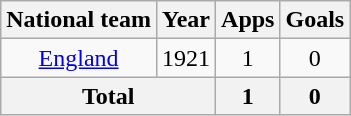<table class="wikitable" style="text-align: center;">
<tr>
<th>National team</th>
<th>Year</th>
<th>Apps</th>
<th>Goals</th>
</tr>
<tr>
<td><a href='#'>England</a></td>
<td>1921</td>
<td>1</td>
<td>0</td>
</tr>
<tr>
<th colspan="2">Total</th>
<th>1</th>
<th>0</th>
</tr>
</table>
